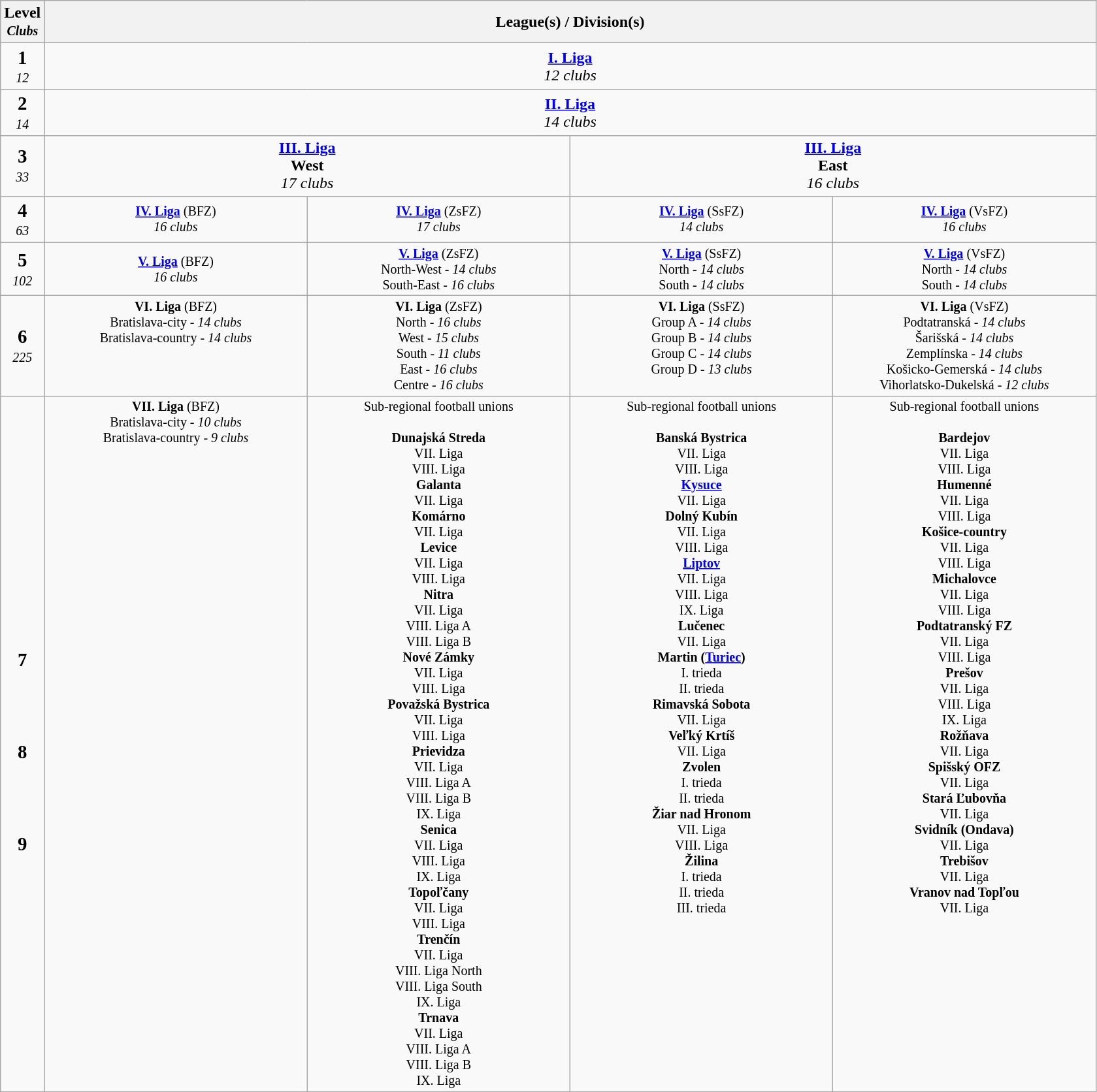<table class="wikitable" style="text-align: center;">
<tr>
<th width="4%">Level<br><small><em>Clubs</em></small></th>
<th colspan="4" width="96%">League(s) / Division(s)</th>
</tr>
<tr>
<td width="4%"><big><strong>1</strong></big><br><small><em>12</em></small></td>
<td colspan="4" width="96%"><strong><a href='#'>I. Liga</a></strong><br><em>12 clubs</em></td>
</tr>
<tr>
<td width="4%"><big><strong>2</strong></big><br><small><em>14</em></small></td>
<td colspan="4" width="96%"><strong><a href='#'>II. Liga</a></strong><br><em>14 clubs</em></td>
</tr>
<tr>
<td width="4%"><big><strong>3</strong></big><br><small><em>33</em></small></td>
<td colspan="2" width="48%"><strong><a href='#'>III. Liga</a></strong><br><strong>West</strong><br><em>17 clubs</em></td>
<td colspan="2" width="48%"><strong><a href='#'>III. Liga</a></strong><br><strong>East</strong><br><em>16 clubs</em></td>
</tr>
<tr>
<td width="4%"><big><strong>4</strong></big><br><small><em>63</em></small></td>
<td width="24%" style="font-size: smaller;"><strong><a href='#'>IV. Liga</a></strong> (BFZ)<br><em>16 clubs</em></td>
<td width="24%" style="font-size: smaller;"><strong><a href='#'>IV. Liga</a></strong> (ZsFZ)<br><em>17 clubs</em></td>
<td width="24%" style="font-size: smaller;"><strong><a href='#'>IV. Liga</a></strong> (SsFZ)<br><em>14 clubs</em></td>
<td width="24%" style="font-size: smaller;"><strong><a href='#'>IV. Liga</a></strong> (VsFZ)<br><em>16 clubs</em></td>
</tr>
<tr>
<td width="4%"><big><strong>5</strong></big><br><small><em>102</em></small></td>
<td width="24%" style="font-size: smaller;"><strong><a href='#'>V. Liga</a></strong> (BFZ)<br><em>16 clubs</em></td>
<td width="24%" style="font-size: smaller;"><strong><a href='#'>V. Liga</a></strong> (ZsFZ)<br>North-West - <em>14 clubs</em><br>South-East - <em>16 clubs</em></td>
<td width="24%" style="font-size: smaller;"><strong><a href='#'>V. Liga</a></strong> (SsFZ)<br>North - <em>14 clubs</em><br>South - <em>14 clubs</em></td>
<td width="24%" style="font-size: smaller;"><strong><a href='#'>V. Liga</a></strong> (VsFZ)<br>North - <em>14 clubs</em><br>South - <em>14 clubs</em></td>
</tr>
<tr>
<td width="4%"><big><strong>6</strong></big><br><small><em>225</em></small></td>
<td width="24%" style="font-size: smaller;" valign="top"><strong>VI. Liga</strong> (BFZ)<br>Bratislava-city - <em>14 clubs</em><br>Bratislava-country - <em>14 clubs</em></td>
<td width="24%" style="font-size: smaller;" valign="top"><strong>VI. Liga</strong> (ZsFZ)<br>North - <em>16 clubs</em><br>West - <em>15 clubs</em><br>South - <em>11 clubs</em><br>East - <em>16 clubs</em> <br>Centre - <em>16 clubs</em></td>
<td width="24%" style="font-size: smaller;" valign="top"><strong>VI. Liga</strong> (SsFZ)<br>Group A - <em>14 clubs</em><br>Group B - <em>14 clubs</em><br>Group C - <em>14 clubs</em><br>Group D - <em>13 clubs</em></td>
<td width="24%" style="font-size: smaller;" valign="top"><strong>VI. Liga</strong> (VsFZ)<br>Podtatranská - <em>14 clubs</em><br>Šarišská - <em>14 clubs</em><br>Zemplínska - <em>14 clubs</em><br>Košicko-Gemerská - <em>14 clubs</em><br>Vihorlatsko-Dukelská - <em>12 clubs</em></td>
</tr>
<tr>
<td width="4%"><br><big><strong>7</strong></big><br><br><br><br><br>
<big><strong>8</strong></big><br><br><br><br><br>
<big><strong>9</strong></big></td>
<td width="24%" style="font-size: smaller;" valign="top"><strong>VII. Liga</strong> (BFZ)<br>Bratislava-city - <em>10 clubs</em><br>Bratislava-country - <em>9 clubs</em></td>
<td width="24%" style="font-size: smaller;" valign="top">Sub-regional football unions<br><br><strong>Dunajská Streda</strong><br>VII. Liga<br>VIII. Liga<br>
<strong>Galanta</strong><br>VII. Liga<br>
<strong>Komárno</strong><br>VII. Liga<br>
<strong>Levice</strong><br>VII. Liga<br>VIII. Liga<br>
<strong>Nitra</strong><br>VII. Liga<br>VIII. Liga A<br>VIII. Liga B<br>
<strong>Nové Zámky</strong><br>VII. Liga<br>VIII. Liga<br>
<strong>Považská Bystrica</strong><br>VII. Liga<br>VIII. Liga<br>
<strong>Prievidza</strong><br>VII. Liga<br>VIII. Liga A<br>VIII. Liga B<br>IX. Liga<br>
<strong>Senica</strong><br>VII. Liga<br>VIII. Liga<br>IX. Liga<br>
<strong>Topoľčany</strong><br>VII. Liga<br>VIII. Liga<br>
<strong>Trenčín</strong><br>VII. Liga<br>VIII. Liga North<br>VIII. Liga South<br>IX. Liga<br>
<strong>Trnava</strong><br>VII. Liga<br>VIII. Liga A<br>VIII. Liga B<br>IX. Liga</td>
<td width="24%" style="font-size: smaller;" valign="top">Sub-regional football unions<br><br><strong>Banská Bystrica</strong><br>VII. Liga<br>VIII. Liga<br>
<strong><a href='#'>Kysuce</a></strong><br>VII. Liga<br>
<strong>Dolný Kubín</strong><br>VII. Liga<br>VIII. Liga<br>
<strong><a href='#'>Liptov</a></strong><br>VII. Liga<br>VIII. Liga<br>IX. Liga<br>
<strong>Lučenec</strong><br>VII. Liga<br>
<strong>Martin (<a href='#'>Turiec</a>)</strong><br>I. trieda<br>II. trieda<br>
<strong>Rimavská Sobota</strong><br>VII. Liga<br>
<strong>Veľký Krtíš</strong><br>VII. Liga<br>
<strong>Zvolen</strong><br>I. trieda<br>II. trieda<br>
<strong>Žiar nad Hronom</strong><br>VII. Liga<br>VIII. Liga<br>
<strong>Žilina</strong><br>I. trieda<br>II. trieda<br>III. trieda</td>
<td width="24%" style="font-size: smaller;" valign="top">Sub-regional football unions<br><br><strong>Bardejov</strong><br>VII. Liga<br>VIII. Liga<br>
<strong>Humenné</strong><br>VII. Liga<br>VIII. Liga<br>
<strong>Košice-country</strong><br>VII. Liga<br>VIII. Liga<br>
<strong>Michalovce</strong><br>VII. Liga<br>VIII. Liga<br>
<strong>Podtatranský FZ</strong><br>VII. Liga<br>VIII. Liga<br>
<strong>Prešov</strong><br>VII. Liga<br>VIII. Liga<br>IX. Liga<br>
<strong>Rožňava</strong><br>VII. Liga<br>
<strong>Spišský OFZ</strong><br>VII. Liga<br>
<strong>Stará Ľubovňa</strong><br>VII. Liga<br>
<strong>Svidník (Ondava)</strong><br>VII. Liga<br>
<strong>Trebišov</strong><br>VII. Liga<br>
<strong>Vranov nad Topľou</strong><br>VII. Liga</td>
</tr>
</table>
